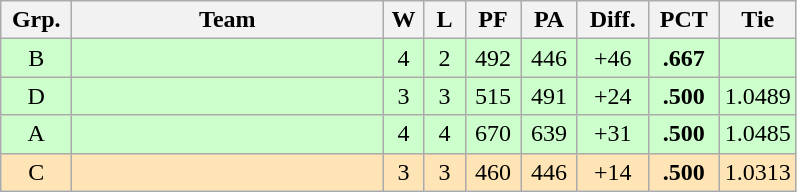<table class=wikitable style="text-align:center">
<tr>
<th width=40>Grp.</th>
<th width=200>Team</th>
<th width=20>W</th>
<th width=20>L</th>
<th width=30>PF</th>
<th width=30>PA</th>
<th width=40>Diff.</th>
<th width=40>PCT</th>
<th style="width:40px;" abbr="GAvg.">Tie </th>
</tr>
<tr style="background:#cfc;">
<td>B</td>
<td style="text-align:left"></td>
<td>4</td>
<td>2</td>
<td>492</td>
<td>446</td>
<td>+46</td>
<td><strong>.667</strong></td>
<td></td>
</tr>
<tr style="background:#cfc;">
<td>D</td>
<td style="text-align:left"></td>
<td>3</td>
<td>3</td>
<td>515</td>
<td>491</td>
<td>+24</td>
<td><strong>.500</strong></td>
<td>1.0489</td>
</tr>
<tr style="background:#cfc;">
<td>A</td>
<td style="text-align:left"></td>
<td>4</td>
<td>4</td>
<td>670</td>
<td>639</td>
<td>+31</td>
<td><strong>.500</strong></td>
<td>1.0485</td>
</tr>
<tr style="background:moccasin;">
<td>C</td>
<td style="text-align:left"></td>
<td>3</td>
<td>3</td>
<td>460</td>
<td>446</td>
<td>+14</td>
<td><strong>.500</strong></td>
<td>1.0313</td>
</tr>
</table>
